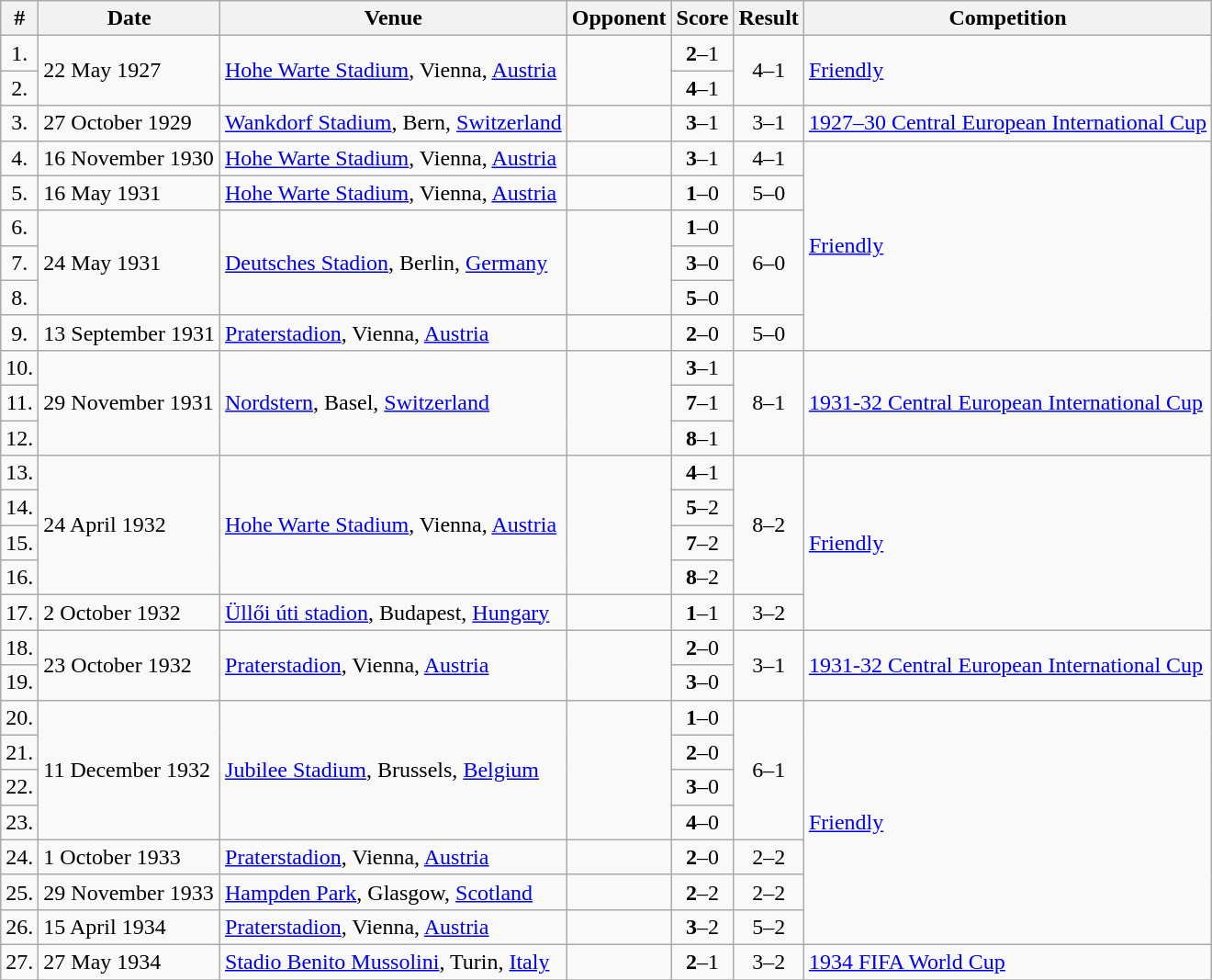<table class="wikitable sortable" style="font-size:100%">
<tr>
<th>#</th>
<th>Date</th>
<th>Venue</th>
<th>Opponent</th>
<th>Score</th>
<th>Result</th>
<th>Competition</th>
</tr>
<tr>
<td align=center>1.</td>
<td rowspan=2>22 May 1927</td>
<td rowspan=2><a href='#'>Hohe Warte Stadium</a>, Vienna, <a href='#'>Austria</a></td>
<td rowspan=2></td>
<td align=center><strong>2</strong>–1</td>
<td rowspan=2 align=center>4–1</td>
<td rowspan=2><a href='#'>Friendly</a></td>
</tr>
<tr>
<td align=center>2.</td>
<td align=center><strong>4</strong>–1</td>
</tr>
<tr>
<td align=center>3.</td>
<td>27 October 1929</td>
<td><a href='#'>Wankdorf Stadium</a>, Bern, <a href='#'>Switzerland</a></td>
<td></td>
<td align=center><strong>3</strong>–1</td>
<td align=center>3–1</td>
<td><a href='#'>1927–30 Central European International Cup</a></td>
</tr>
<tr>
<td align=center>4.</td>
<td>16 November 1930</td>
<td><a href='#'>Hohe Warte Stadium</a>, Vienna, <a href='#'>Austria</a></td>
<td></td>
<td align=center><strong>3</strong>–1</td>
<td align=center>4–1</td>
<td rowspan=6><a href='#'>Friendly</a></td>
</tr>
<tr>
<td align=center>5.</td>
<td>16 May 1931</td>
<td><a href='#'>Hohe Warte Stadium</a>, Vienna, <a href='#'>Austria</a></td>
<td></td>
<td align=center><strong>1</strong>–0</td>
<td align=center>5–0</td>
</tr>
<tr>
<td align=center>6.</td>
<td rowspan=3>24 May 1931</td>
<td rowspan=3><a href='#'>Deutsches Stadion</a>, Berlin, <a href='#'>Germany</a></td>
<td rowspan=3></td>
<td align=center><strong>1</strong>–0</td>
<td rowspan=3 align=center>6–0</td>
</tr>
<tr>
<td align=center>7.</td>
<td align=center><strong>3</strong>–0</td>
</tr>
<tr>
<td align=center>8.</td>
<td align=center><strong>5</strong>–0</td>
</tr>
<tr>
<td align=center>9.</td>
<td>13 September 1931</td>
<td><a href='#'>Praterstadion</a>, Vienna, <a href='#'>Austria</a></td>
<td></td>
<td align=center><strong>2</strong>–0</td>
<td align=center>5–0</td>
</tr>
<tr>
<td align=center>10.</td>
<td rowspan=3>29 November 1931</td>
<td rowspan=3><a href='#'>Nordstern</a>, Basel, <a href='#'>Switzerland</a></td>
<td rowspan=3></td>
<td align=center><strong>3</strong>–1</td>
<td rowspan=3 align=center>8–1</td>
<td rowspan=3><a href='#'>1931-32 Central European International Cup</a></td>
</tr>
<tr>
<td align=center>11.</td>
<td align=center><strong>7</strong>–1</td>
</tr>
<tr>
<td align=center>12.</td>
<td align=center><strong>8</strong>–1</td>
</tr>
<tr>
<td align=center>13.</td>
<td rowspan=4>24 April 1932</td>
<td rowspan=4><a href='#'>Hohe Warte Stadium</a>, Vienna, <a href='#'>Austria</a></td>
<td rowspan=4></td>
<td align=center><strong>4</strong>–1</td>
<td rowspan=4 align=center>8–2</td>
<td rowspan=5><a href='#'>Friendly</a></td>
</tr>
<tr>
<td align=center>14.</td>
<td align=center><strong>5</strong>–2</td>
</tr>
<tr>
<td align=center>15.</td>
<td align=center><strong>7</strong>–2</td>
</tr>
<tr>
<td align=center>16.</td>
<td align=center><strong>8</strong>–2</td>
</tr>
<tr>
<td align=center>17.</td>
<td>2 October 1932</td>
<td><a href='#'>Üllői úti stadion</a>, Budapest, <a href='#'>Hungary</a></td>
<td></td>
<td align=center><strong>1</strong>–1</td>
<td align=center>3–2</td>
</tr>
<tr>
<td align=center>18.</td>
<td rowspan=2>23 October 1932</td>
<td rowspan=2><a href='#'>Praterstadion</a>, Vienna, <a href='#'>Austria</a></td>
<td rowspan=2></td>
<td align=center><strong>2</strong>–0</td>
<td rowspan=2 align=center>3–1</td>
<td rowspan=2><a href='#'>1931-32 Central European International Cup</a></td>
</tr>
<tr>
<td align=center>19.</td>
<td align=center><strong>3</strong>–0</td>
</tr>
<tr>
<td align=center>20.</td>
<td rowspan=4>11 December 1932</td>
<td rowspan=4><a href='#'>Jubilee Stadium</a>, Brussels, <a href='#'>Belgium</a></td>
<td rowspan=4></td>
<td align=center><strong>1</strong>–0</td>
<td rowspan=4 align=center>6–1</td>
<td rowspan=7><a href='#'>Friendly</a></td>
</tr>
<tr>
<td align=center>21.</td>
<td align=center><strong>2</strong>–0</td>
</tr>
<tr>
<td align=center>22.</td>
<td align=center><strong>3</strong>–0</td>
</tr>
<tr>
<td align=center>23.</td>
<td align=center><strong>4</strong>–0</td>
</tr>
<tr>
<td align=center>24.</td>
<td>1 October 1933</td>
<td><a href='#'>Praterstadion</a>, Vienna, <a href='#'>Austria</a></td>
<td></td>
<td align=center><strong>2</strong>–0</td>
<td align=center>2–2</td>
</tr>
<tr>
<td align=center>25.</td>
<td>29 November 1933</td>
<td><a href='#'>Hampden Park</a>, Glasgow, <a href='#'>Scotland</a></td>
<td></td>
<td align=center><strong>2</strong>–2</td>
<td align=center>2–2</td>
</tr>
<tr>
<td align=center>26.</td>
<td>15 April 1934</td>
<td><a href='#'>Praterstadion</a>, Vienna, <a href='#'>Austria</a></td>
<td></td>
<td align=center><strong>3</strong>–2</td>
<td align=center>5–2</td>
</tr>
<tr>
<td align=center>27.</td>
<td>27 May 1934</td>
<td><a href='#'>Stadio Benito Mussolini</a>, Turin, <a href='#'>Italy</a></td>
<td></td>
<td align=center><strong>2</strong>–1</td>
<td align=center>3–2</td>
<td><a href='#'>1934 FIFA World Cup</a></td>
</tr>
<tr>
</tr>
</table>
